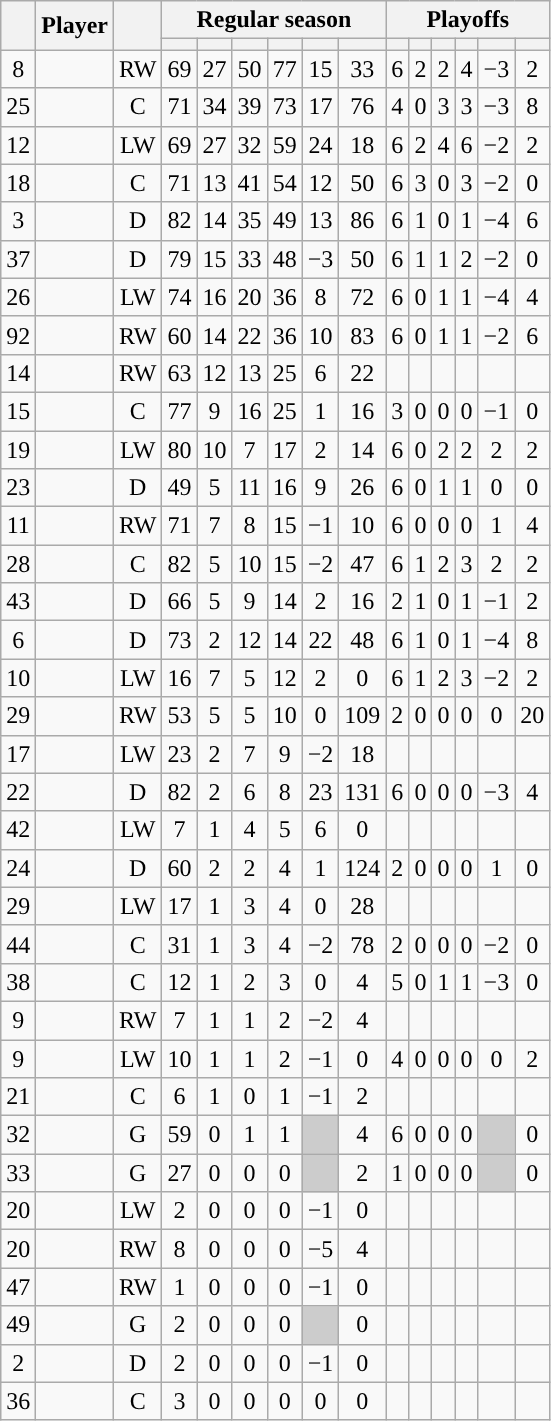<table class="wikitable sortable plainrowheaders" style="text-align:center;">
<tr>
<th scope="col" data-sort-type="number" rowspan="2"></th>
<th scope="col" rowspan="2">Player</th>
<th scope="col" rowspan="2"></th>
<th scope=colgroup colspan=6>Regular season</th>
<th scope=colgroup colspan=6>Playoffs</th>
</tr>
<tr>
<th scope="col" data-sort-type="number"></th>
<th scope="col" data-sort-type="number"></th>
<th scope="col" data-sort-type="number"></th>
<th scope="col" data-sort-type="number"></th>
<th scope="col" data-sort-type="number"></th>
<th scope="col" data-sort-type="number"></th>
<th scope="col" data-sort-type="number"></th>
<th scope="col" data-sort-type="number"></th>
<th scope="col" data-sort-type="number"></th>
<th scope="col" data-sort-type="number"></th>
<th scope="col" data-sort-type="number"></th>
<th scope="col" data-sort-type="number"></th>
</tr>
<tr>
<td scope="row">8</td>
<td align="left"></td>
<td>RW</td>
<td>69</td>
<td>27</td>
<td>50</td>
<td>77</td>
<td>15</td>
<td>33</td>
<td>6</td>
<td>2</td>
<td>2</td>
<td>4</td>
<td>−3</td>
<td>2</td>
</tr>
<tr>
<td scope="row">25</td>
<td align="left"></td>
<td>C</td>
<td>71</td>
<td>34</td>
<td>39</td>
<td>73</td>
<td>17</td>
<td>76</td>
<td>4</td>
<td>0</td>
<td>3</td>
<td>3</td>
<td>−3</td>
<td>8</td>
</tr>
<tr>
<td scope="row">12</td>
<td align="left"></td>
<td>LW</td>
<td>69</td>
<td>27</td>
<td>32</td>
<td>59</td>
<td>24</td>
<td>18</td>
<td>6</td>
<td>2</td>
<td>4</td>
<td>6</td>
<td>−2</td>
<td>2</td>
</tr>
<tr>
<td scope="row">18</td>
<td align="left"></td>
<td>C</td>
<td>71</td>
<td>13</td>
<td>41</td>
<td>54</td>
<td>12</td>
<td>50</td>
<td>6</td>
<td>3</td>
<td>0</td>
<td>3</td>
<td>−2</td>
<td>0</td>
</tr>
<tr>
<td scope="row">3</td>
<td align="left"></td>
<td>D</td>
<td>82</td>
<td>14</td>
<td>35</td>
<td>49</td>
<td>13</td>
<td>86</td>
<td>6</td>
<td>1</td>
<td>0</td>
<td>1</td>
<td>−4</td>
<td>6</td>
</tr>
<tr>
<td scope="row">37</td>
<td align="left"></td>
<td>D</td>
<td>79</td>
<td>15</td>
<td>33</td>
<td>48</td>
<td>−3</td>
<td>50</td>
<td>6</td>
<td>1</td>
<td>1</td>
<td>2</td>
<td>−2</td>
<td>0</td>
</tr>
<tr>
<td scope="row">26</td>
<td align="left"></td>
<td>LW</td>
<td>74</td>
<td>16</td>
<td>20</td>
<td>36</td>
<td>8</td>
<td>72</td>
<td>6</td>
<td>0</td>
<td>1</td>
<td>1</td>
<td>−4</td>
<td>4</td>
</tr>
<tr>
<td scope="row">92</td>
<td align="left"></td>
<td>RW</td>
<td>60</td>
<td>14</td>
<td>22</td>
<td>36</td>
<td>10</td>
<td>83</td>
<td>6</td>
<td>0</td>
<td>1</td>
<td>1</td>
<td>−2</td>
<td>6</td>
</tr>
<tr>
<td scope="row">14</td>
<td align="left"></td>
<td>RW</td>
<td>63</td>
<td>12</td>
<td>13</td>
<td>25</td>
<td>6</td>
<td>22</td>
<td></td>
<td></td>
<td></td>
<td></td>
<td></td>
<td></td>
</tr>
<tr>
<td scope="row">15</td>
<td align="left"></td>
<td>C</td>
<td>77</td>
<td>9</td>
<td>16</td>
<td>25</td>
<td>1</td>
<td>16</td>
<td>3</td>
<td>0</td>
<td>0</td>
<td>0</td>
<td>−1</td>
<td>0</td>
</tr>
<tr>
<td scope="row">19</td>
<td align="left"></td>
<td>LW</td>
<td>80</td>
<td>10</td>
<td>7</td>
<td>17</td>
<td>2</td>
<td>14</td>
<td>6</td>
<td>0</td>
<td>2</td>
<td>2</td>
<td>2</td>
<td>2</td>
</tr>
<tr>
<td scope="row">23</td>
<td align="left"></td>
<td>D</td>
<td>49</td>
<td>5</td>
<td>11</td>
<td>16</td>
<td>9</td>
<td>26</td>
<td>6</td>
<td>0</td>
<td>1</td>
<td>1</td>
<td>0</td>
<td>0</td>
</tr>
<tr>
<td scope="row">11</td>
<td align="left"></td>
<td>RW</td>
<td>71</td>
<td>7</td>
<td>8</td>
<td>15</td>
<td>−1</td>
<td>10</td>
<td>6</td>
<td>0</td>
<td>0</td>
<td>0</td>
<td>1</td>
<td>4</td>
</tr>
<tr>
<td scope="row">28</td>
<td align="left"></td>
<td>C</td>
<td>82</td>
<td>5</td>
<td>10</td>
<td>15</td>
<td>−2</td>
<td>47</td>
<td>6</td>
<td>1</td>
<td>2</td>
<td>3</td>
<td>2</td>
<td>2</td>
</tr>
<tr>
<td scope="row">43</td>
<td align="left"></td>
<td>D</td>
<td>66</td>
<td>5</td>
<td>9</td>
<td>14</td>
<td>2</td>
<td>16</td>
<td>2</td>
<td>1</td>
<td>0</td>
<td>1</td>
<td>−1</td>
<td>2</td>
</tr>
<tr>
<td scope="row">6</td>
<td align="left"></td>
<td>D</td>
<td>73</td>
<td>2</td>
<td>12</td>
<td>14</td>
<td>22</td>
<td>48</td>
<td>6</td>
<td>1</td>
<td>0</td>
<td>1</td>
<td>−4</td>
<td>8</td>
</tr>
<tr>
<td scope="row">10</td>
<td align="left"></td>
<td>LW</td>
<td>16</td>
<td>7</td>
<td>5</td>
<td>12</td>
<td>2</td>
<td>0</td>
<td>6</td>
<td>1</td>
<td>2</td>
<td>3</td>
<td>−2</td>
<td>2</td>
</tr>
<tr>
<td scope="row">29</td>
<td align="left"></td>
<td>RW</td>
<td>53</td>
<td>5</td>
<td>5</td>
<td>10</td>
<td>0</td>
<td>109</td>
<td>2</td>
<td>0</td>
<td>0</td>
<td>0</td>
<td>0</td>
<td>20</td>
</tr>
<tr>
<td scope="row">17</td>
<td align="left"></td>
<td>LW</td>
<td>23</td>
<td>2</td>
<td>7</td>
<td>9</td>
<td>−2</td>
<td>18</td>
<td></td>
<td></td>
<td></td>
<td></td>
<td></td>
<td></td>
</tr>
<tr>
<td scope="row">22</td>
<td align="left"></td>
<td>D</td>
<td>82</td>
<td>2</td>
<td>6</td>
<td>8</td>
<td>23</td>
<td>131</td>
<td>6</td>
<td>0</td>
<td>0</td>
<td>0</td>
<td>−3</td>
<td>4</td>
</tr>
<tr>
<td scope="row">42</td>
<td align="left"></td>
<td>LW</td>
<td>7</td>
<td>1</td>
<td>4</td>
<td>5</td>
<td>6</td>
<td>0</td>
<td></td>
<td></td>
<td></td>
<td></td>
<td></td>
<td></td>
</tr>
<tr>
<td scope="row">24</td>
<td align="left"></td>
<td>D</td>
<td>60</td>
<td>2</td>
<td>2</td>
<td>4</td>
<td>1</td>
<td>124</td>
<td>2</td>
<td>0</td>
<td>0</td>
<td>0</td>
<td>1</td>
<td>0</td>
</tr>
<tr>
<td scope="row">29</td>
<td align="left"></td>
<td>LW</td>
<td>17</td>
<td>1</td>
<td>3</td>
<td>4</td>
<td>0</td>
<td>28</td>
<td></td>
<td></td>
<td></td>
<td></td>
<td></td>
<td></td>
</tr>
<tr>
<td scope="row">44</td>
<td align="left"></td>
<td>C</td>
<td>31</td>
<td>1</td>
<td>3</td>
<td>4</td>
<td>−2</td>
<td>78</td>
<td>2</td>
<td>0</td>
<td>0</td>
<td>0</td>
<td>−2</td>
<td>0</td>
</tr>
<tr>
<td scope="row">38</td>
<td align="left"></td>
<td>C</td>
<td>12</td>
<td>1</td>
<td>2</td>
<td>3</td>
<td>0</td>
<td>4</td>
<td>5</td>
<td>0</td>
<td>1</td>
<td>1</td>
<td>−3</td>
<td>0</td>
</tr>
<tr>
<td scope="row">9</td>
<td align="left"></td>
<td>RW</td>
<td>7</td>
<td>1</td>
<td>1</td>
<td>2</td>
<td>−2</td>
<td>4</td>
<td></td>
<td></td>
<td></td>
<td></td>
<td></td>
<td></td>
</tr>
<tr>
<td scope="row">9</td>
<td align="left"></td>
<td>LW</td>
<td>10</td>
<td>1</td>
<td>1</td>
<td>2</td>
<td>−1</td>
<td>0</td>
<td>4</td>
<td>0</td>
<td>0</td>
<td>0</td>
<td>0</td>
<td>2</td>
</tr>
<tr>
<td scope="row">21</td>
<td align="left"></td>
<td>C</td>
<td>6</td>
<td>1</td>
<td>0</td>
<td>1</td>
<td>−1</td>
<td>2</td>
<td></td>
<td></td>
<td></td>
<td></td>
<td></td>
<td></td>
</tr>
<tr>
<td scope="row">32</td>
<td align="left"></td>
<td>G</td>
<td>59</td>
<td>0</td>
<td>1</td>
<td>1</td>
<td style="background:#ccc"></td>
<td>4</td>
<td>6</td>
<td>0</td>
<td>0</td>
<td>0</td>
<td style="background:#ccc"></td>
<td>0</td>
</tr>
<tr>
<td scope="row">33</td>
<td align="left"></td>
<td>G</td>
<td>27</td>
<td>0</td>
<td>0</td>
<td>0</td>
<td style="background:#ccc"></td>
<td>2</td>
<td>1</td>
<td>0</td>
<td>0</td>
<td>0</td>
<td style="background:#ccc"></td>
<td>0</td>
</tr>
<tr>
<td scope="row">20</td>
<td align="left"></td>
<td>LW</td>
<td>2</td>
<td>0</td>
<td>0</td>
<td>0</td>
<td>−1</td>
<td>0</td>
<td></td>
<td></td>
<td></td>
<td></td>
<td></td>
<td></td>
</tr>
<tr>
<td scope="row">20</td>
<td align="left"></td>
<td>RW</td>
<td>8</td>
<td>0</td>
<td>0</td>
<td>0</td>
<td>−5</td>
<td>4</td>
<td></td>
<td></td>
<td></td>
<td></td>
<td></td>
<td></td>
</tr>
<tr>
<td scope="row">47</td>
<td align="left"></td>
<td>RW</td>
<td>1</td>
<td>0</td>
<td>0</td>
<td>0</td>
<td>−1</td>
<td>0</td>
<td></td>
<td></td>
<td></td>
<td></td>
<td></td>
<td></td>
</tr>
<tr>
<td scope="row">49</td>
<td align="left"></td>
<td>G</td>
<td>2</td>
<td>0</td>
<td>0</td>
<td>0</td>
<td style="background:#ccc"></td>
<td>0</td>
<td></td>
<td></td>
<td></td>
<td></td>
<td></td>
<td></td>
</tr>
<tr>
<td scope="row">2</td>
<td align="left"></td>
<td>D</td>
<td>2</td>
<td>0</td>
<td>0</td>
<td>0</td>
<td>−1</td>
<td>0</td>
<td></td>
<td></td>
<td></td>
<td></td>
<td></td>
<td></td>
</tr>
<tr>
<td scope="row">36</td>
<td align="left"></td>
<td>C</td>
<td>3</td>
<td>0</td>
<td>0</td>
<td>0</td>
<td>0</td>
<td>0</td>
<td></td>
<td></td>
<td></td>
<td></td>
<td></td>
<td></td>
</tr>
</table>
